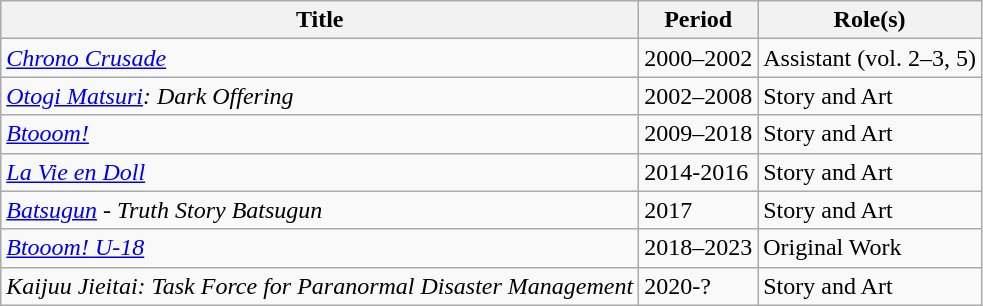<table class="wikitable">
<tr>
<th>Title</th>
<th>Period</th>
<th>Role(s)</th>
</tr>
<tr>
<td><em><a href='#'>Chrono Crusade</a></em></td>
<td>2000–2002</td>
<td>Assistant (vol. 2–3, 5)</td>
</tr>
<tr>
<td><em><a href='#'>Otogi Matsuri</a>: Dark Offering</em></td>
<td>2002–2008</td>
<td>Story and Art</td>
</tr>
<tr>
<td><em><a href='#'>Btooom!</a></em></td>
<td>2009–2018</td>
<td>Story and Art</td>
</tr>
<tr>
<td><em><a href='#'>La Vie en Doll</a></em></td>
<td>2014-2016</td>
<td>Story and Art</td>
</tr>
<tr>
<td><em><a href='#'>Batsugun</a> - Truth Story Batsugun</em></td>
<td>2017</td>
<td>Story and Art</td>
</tr>
<tr>
<td><em><a href='#'>Btooom! U-18</a></em></td>
<td>2018–2023</td>
<td>Original Work</td>
</tr>
<tr>
<td><em>Kaijuu Jieitai: Task Force for Paranormal Disaster Management</em></td>
<td>2020-?</td>
<td>Story and Art</td>
</tr>
</table>
